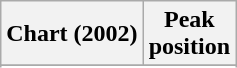<table class="wikitable sortable plainrowheaders" style="text-align:center;">
<tr>
<th>Chart (2002)</th>
<th>Peak<br>position</th>
</tr>
<tr>
</tr>
<tr>
</tr>
</table>
